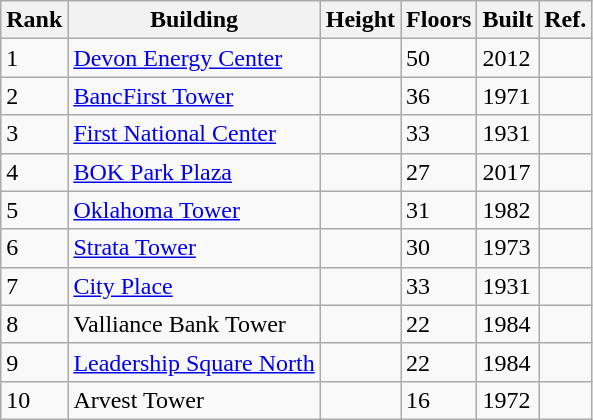<table class="wikitable sortable">
<tr>
<th scope="col">Rank</th>
<th scope="col">Building</th>
<th scope="col">Height</th>
<th scope="col">Floors</th>
<th scope="col">Built</th>
<th scope="col" class="unsortable">Ref.</th>
</tr>
<tr>
<td>1</td>
<td><a href='#'>Devon Energy Center</a></td>
<td></td>
<td>50</td>
<td>2012</td>
<td></td>
</tr>
<tr>
<td>2</td>
<td><a href='#'>BancFirst Tower</a></td>
<td></td>
<td>36</td>
<td>1971</td>
<td></td>
</tr>
<tr>
<td>3</td>
<td><a href='#'>First National Center</a></td>
<td></td>
<td>33</td>
<td>1931</td>
<td></td>
</tr>
<tr>
<td>4</td>
<td><a href='#'>BOK Park Plaza</a></td>
<td></td>
<td>27</td>
<td>2017</td>
<td></td>
</tr>
<tr>
<td>5</td>
<td><a href='#'>Oklahoma Tower</a></td>
<td></td>
<td>31</td>
<td>1982</td>
<td></td>
</tr>
<tr>
<td>6</td>
<td><a href='#'>Strata Tower</a></td>
<td></td>
<td>30</td>
<td>1973</td>
<td></td>
</tr>
<tr>
<td>7</td>
<td><a href='#'>City Place</a></td>
<td></td>
<td>33</td>
<td>1931</td>
<td></td>
</tr>
<tr>
<td>8</td>
<td>Valliance Bank Tower</td>
<td></td>
<td>22</td>
<td>1984</td>
<td></td>
</tr>
<tr>
<td>9</td>
<td><a href='#'>Leadership Square North</a></td>
<td></td>
<td>22</td>
<td>1984</td>
<td></td>
</tr>
<tr>
<td>10</td>
<td>Arvest Tower</td>
<td></td>
<td>16</td>
<td>1972</td>
<td></td>
</tr>
</table>
